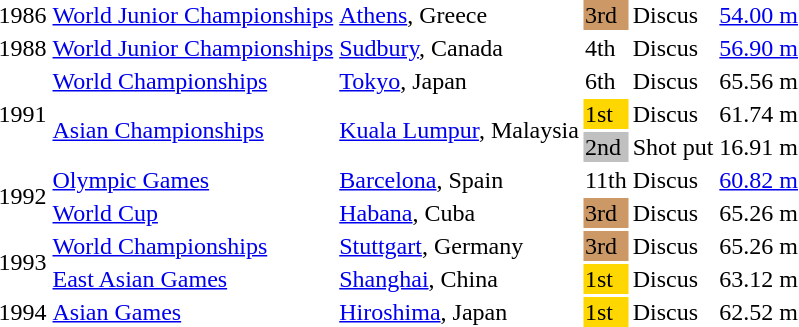<table>
<tr>
<td>1986</td>
<td><a href='#'>World Junior Championships</a></td>
<td><a href='#'>Athens</a>, Greece</td>
<td bgcolor="cc9966">3rd</td>
<td>Discus</td>
<td><a href='#'>54.00 m</a></td>
</tr>
<tr>
<td>1988</td>
<td><a href='#'>World Junior Championships</a></td>
<td><a href='#'>Sudbury</a>, Canada</td>
<td>4th</td>
<td>Discus</td>
<td><a href='#'>56.90 m</a></td>
</tr>
<tr>
<td rowspan=3>1991</td>
<td><a href='#'>World Championships</a></td>
<td><a href='#'>Tokyo</a>, Japan</td>
<td>6th</td>
<td>Discus</td>
<td>65.56 m</td>
</tr>
<tr>
<td rowspan=2><a href='#'>Asian Championships</a></td>
<td rowspan=2><a href='#'>Kuala Lumpur</a>, Malaysia</td>
<td bgcolor="gold">1st</td>
<td>Discus</td>
<td>61.74 m</td>
</tr>
<tr>
<td bgcolor="silver">2nd</td>
<td>Shot put</td>
<td>16.91 m</td>
</tr>
<tr>
<td rowspan=2>1992</td>
<td><a href='#'>Olympic Games</a></td>
<td><a href='#'>Barcelona</a>, Spain</td>
<td>11th</td>
<td>Discus</td>
<td><a href='#'>60.82 m</a></td>
</tr>
<tr>
<td><a href='#'>World Cup</a></td>
<td><a href='#'>Habana</a>, Cuba</td>
<td bgcolor="cc9966">3rd</td>
<td>Discus</td>
<td>65.26 m</td>
</tr>
<tr>
<td rowspan=2>1993</td>
<td><a href='#'>World Championships</a></td>
<td><a href='#'>Stuttgart</a>, Germany</td>
<td bgcolor="cc9966">3rd</td>
<td>Discus</td>
<td>65.26 m</td>
</tr>
<tr>
<td><a href='#'>East Asian Games</a></td>
<td><a href='#'>Shanghai</a>, China</td>
<td bgcolor="gold">1st</td>
<td>Discus</td>
<td>63.12 m</td>
</tr>
<tr>
<td>1994</td>
<td><a href='#'>Asian Games</a></td>
<td><a href='#'>Hiroshima</a>, Japan</td>
<td bgcolor="gold">1st</td>
<td>Discus</td>
<td>62.52 m</td>
</tr>
</table>
